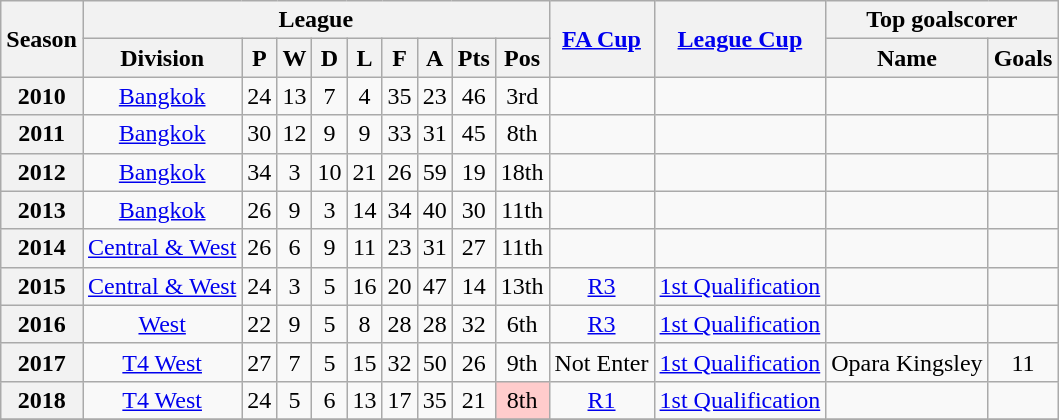<table class="wikitable" style="text-align: center">
<tr>
<th rowspan=2>Season</th>
<th colspan=9>League</th>
<th rowspan=2><a href='#'>FA Cup</a></th>
<th rowspan=2><a href='#'>League Cup</a></th>
<th colspan=2>Top goalscorer</th>
</tr>
<tr>
<th>Division</th>
<th>P</th>
<th>W</th>
<th>D</th>
<th>L</th>
<th>F</th>
<th>A</th>
<th>Pts</th>
<th>Pos</th>
<th>Name</th>
<th>Goals</th>
</tr>
<tr>
<th>2010</th>
<td><a href='#'>Bangkok</a></td>
<td>24</td>
<td>13</td>
<td>7</td>
<td>4</td>
<td>35</td>
<td>23</td>
<td>46</td>
<td>3rd</td>
<td></td>
<td></td>
<td></td>
<td></td>
</tr>
<tr>
<th>2011</th>
<td><a href='#'>Bangkok</a></td>
<td>30</td>
<td>12</td>
<td>9</td>
<td>9</td>
<td>33</td>
<td>31</td>
<td>45</td>
<td>8th</td>
<td></td>
<td></td>
<td></td>
<td></td>
</tr>
<tr>
<th>2012</th>
<td><a href='#'>Bangkok</a></td>
<td>34</td>
<td>3</td>
<td>10</td>
<td>21</td>
<td>26</td>
<td>59</td>
<td>19</td>
<td>18th</td>
<td></td>
<td></td>
<td></td>
<td></td>
</tr>
<tr>
<th>2013</th>
<td><a href='#'>Bangkok</a></td>
<td>26</td>
<td>9</td>
<td>3</td>
<td>14</td>
<td>34</td>
<td>40</td>
<td>30</td>
<td>11th</td>
<td></td>
<td></td>
<td></td>
<td></td>
</tr>
<tr>
<th>2014</th>
<td><a href='#'>Central & West</a></td>
<td>26</td>
<td>6</td>
<td>9</td>
<td>11</td>
<td>23</td>
<td>31</td>
<td>27</td>
<td>11th</td>
<td></td>
<td></td>
<td></td>
<td></td>
</tr>
<tr>
<th>2015</th>
<td><a href='#'>Central & West</a></td>
<td>24</td>
<td>3</td>
<td>5</td>
<td>16</td>
<td>20</td>
<td>47</td>
<td>14</td>
<td>13th</td>
<td><a href='#'>R3</a></td>
<td><a href='#'>1st Qualification</a></td>
<td></td>
<td></td>
</tr>
<tr>
<th>2016</th>
<td><a href='#'>West</a></td>
<td>22</td>
<td>9</td>
<td>5</td>
<td>8</td>
<td>28</td>
<td>28</td>
<td>32</td>
<td>6th</td>
<td><a href='#'>R3</a></td>
<td><a href='#'>1st Qualification</a></td>
<td></td>
<td></td>
</tr>
<tr>
<th>2017</th>
<td><a href='#'>T4 West</a></td>
<td>27</td>
<td>7</td>
<td>5</td>
<td>15</td>
<td>32</td>
<td>50</td>
<td>26</td>
<td>9th</td>
<td>Not Enter</td>
<td><a href='#'>1st Qualification</a></td>
<td>Opara Kingsley</td>
<td>11</td>
</tr>
<tr>
<th>2018</th>
<td><a href='#'>T4 West</a></td>
<td>24</td>
<td>5</td>
<td>6</td>
<td>13</td>
<td>17</td>
<td>35</td>
<td>21</td>
<td bgcolor="#FFCCCC">8th</td>
<td><a href='#'>R1</a></td>
<td><a href='#'>1st Qualification</a></td>
<td></td>
<td></td>
</tr>
<tr>
</tr>
</table>
